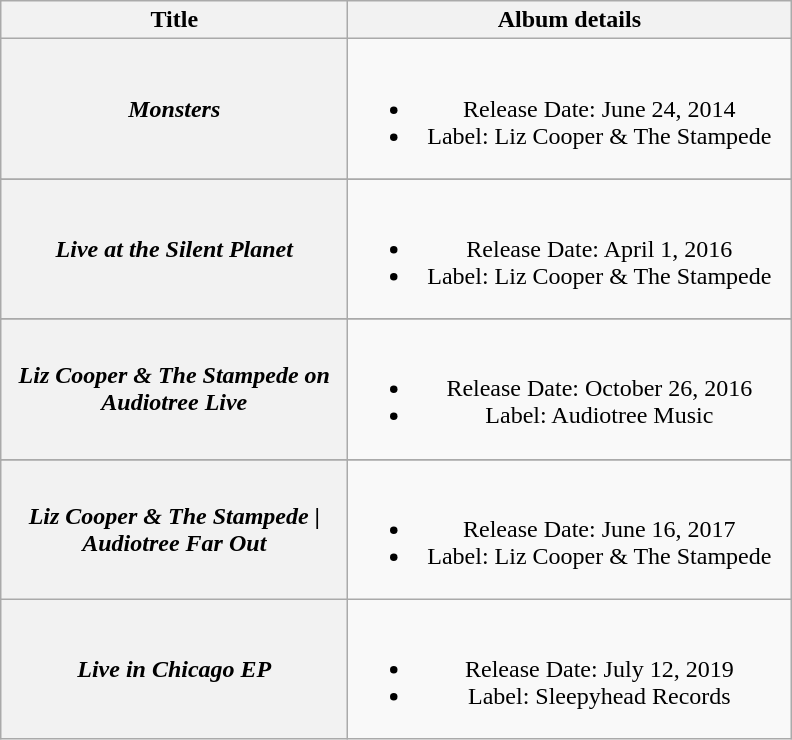<table class="wikitable plainrowheaders" style="text-align:center;">
<tr>
<th scope="col" style="width:14em;">Title</th>
<th scope="col" style="width:18em;">Album details</th>
</tr>
<tr>
<th scope="row"><em>Monsters</em></th>
<td><br><ul><li>Release Date: June 24, 2014</li><li>Label: Liz Cooper & The Stampede</li></ul></td>
</tr>
<tr>
</tr>
<tr>
<th scope="row"><em>Live at the Silent Planet</em></th>
<td><br><ul><li>Release Date: April 1, 2016</li><li>Label: Liz Cooper & The Stampede</li></ul></td>
</tr>
<tr>
</tr>
<tr>
<th scope="row"><em>Liz Cooper & The Stampede on Audiotree Live</em></th>
<td><br><ul><li>Release Date: October 26, 2016</li><li>Label: Audiotree Music</li></ul></td>
</tr>
<tr>
</tr>
<tr>
<th scope="row"><em>Liz Cooper & The Stampede | Audiotree Far Out</em></th>
<td><br><ul><li>Release Date: June 16, 2017</li><li>Label: Liz Cooper & The Stampede</li></ul></td>
</tr>
<tr>
<th scope="row"><em>Live in Chicago EP</em></th>
<td><br><ul><li>Release Date: July 12, 2019</li><li>Label: Sleepyhead Records</li></ul></td>
</tr>
</table>
